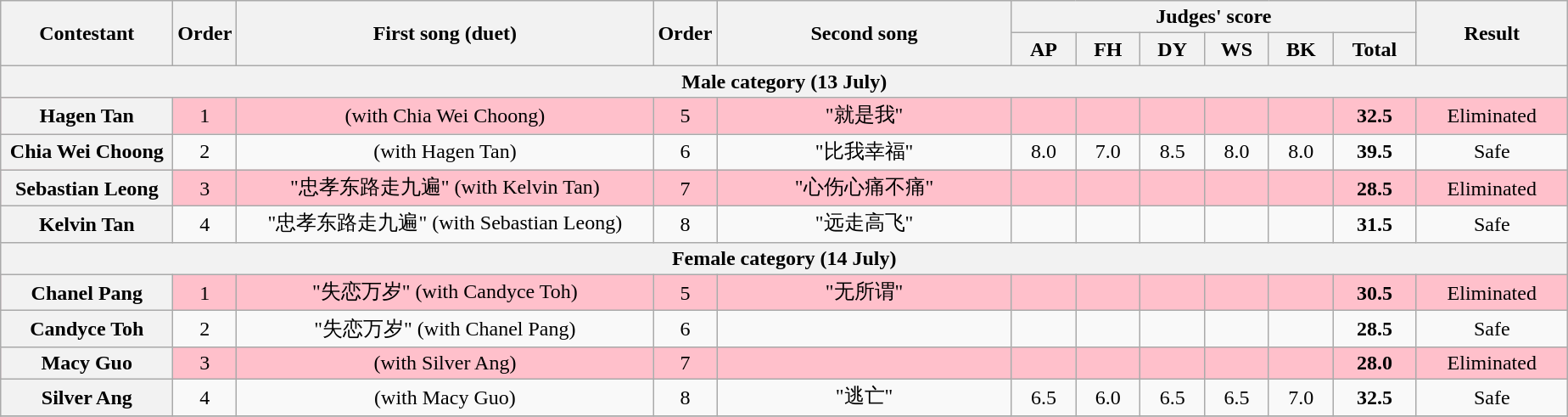<table class="wikitable plainrowheaders" style="text-align:center;">
<tr>
<th rowspan=2 scope="col" style="width:8em;">Contestant</th>
<th rowspan=2 scope="col">Order</th>
<th rowspan=2 scope="col" style="width:20em;">First song (duet)</th>
<th rowspan=2 scope="col">Order</th>
<th rowspan=2 scope="col" style="width:14em;">Second song</th>
<th colspan=6 scope="col">Judges' score</th>
<th rowspan=2 scope="col" style="width:7em;">Result</th>
</tr>
<tr>
<th style="width:2.7em;">AP</th>
<th style="width:2.7em;">FH</th>
<th style="width:2.7em;">DY</th>
<th style="width:2.7em;">WS</th>
<th style="width:2.7em;">BK</th>
<th style="width:3.6em;">Total</th>
</tr>
<tr>
<th colspan=12>Male category (13 July)</th>
</tr>
<tr style="background:pink;">
<th scope="row">Hagen Tan</th>
<td>1</td>
<td>(with Chia Wei Choong)</td>
<td>5</td>
<td>"就是我"</td>
<td></td>
<td></td>
<td></td>
<td></td>
<td></td>
<td><strong>32.5</strong></td>
<td>Eliminated</td>
</tr>
<tr>
<th scope="row">Chia Wei Choong</th>
<td>2</td>
<td>(with Hagen Tan)</td>
<td>6</td>
<td>"比我幸福"</td>
<td>8.0</td>
<td>7.0</td>
<td>8.5</td>
<td>8.0</td>
<td>8.0</td>
<td><strong>39.5</strong></td>
<td>Safe</td>
</tr>
<tr style="background:pink;">
<th scope="row">Sebastian Leong</th>
<td>3</td>
<td>"忠孝东路走九遍" (with Kelvin Tan)</td>
<td>7</td>
<td>"心伤心痛不痛"</td>
<td></td>
<td></td>
<td></td>
<td></td>
<td></td>
<td><strong>28.5</strong></td>
<td>Eliminated</td>
</tr>
<tr>
<th scope="row">Kelvin Tan</th>
<td>4</td>
<td>"忠孝东路走九遍" (with Sebastian Leong)</td>
<td>8</td>
<td>"远走高飞"</td>
<td></td>
<td></td>
<td></td>
<td></td>
<td></td>
<td><strong>31.5</strong></td>
<td>Safe</td>
</tr>
<tr>
<th colspan=12>Female category (14 July)</th>
</tr>
<tr style="background:pink;">
<th scope="row">Chanel Pang</th>
<td>1</td>
<td>"失恋万岁" (with Candyce Toh)</td>
<td>5</td>
<td>"无所谓"</td>
<td></td>
<td></td>
<td></td>
<td></td>
<td></td>
<td><strong>30.5</strong></td>
<td>Eliminated</td>
</tr>
<tr>
<th scope="row">Candyce Toh</th>
<td>2</td>
<td>"失恋万岁" (with Chanel Pang)</td>
<td>6</td>
<td></td>
<td></td>
<td></td>
<td></td>
<td></td>
<td></td>
<td><strong>28.5</strong></td>
<td>Safe</td>
</tr>
<tr style="background:pink;">
<th scope="row">Macy Guo</th>
<td>3</td>
<td>(with Silver Ang)</td>
<td>7</td>
<td></td>
<td></td>
<td></td>
<td></td>
<td></td>
<td></td>
<td><strong>28.0</strong></td>
<td>Eliminated</td>
</tr>
<tr>
<th scope="row">Silver Ang</th>
<td>4</td>
<td>(with Macy Guo)</td>
<td>8</td>
<td>"逃亡"</td>
<td>6.5</td>
<td>6.0</td>
<td>6.5</td>
<td>6.5</td>
<td>7.0</td>
<td><strong>32.5</strong></td>
<td>Safe</td>
</tr>
<tr>
</tr>
</table>
